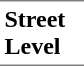<table border=0 cellspacing=0 cellpadding=3>
<tr>
<td style="border-bottom:solid 1px gray;border-top:solid 1px gray;" width=50 valign=top><strong>Street Level</strong></td>
</tr>
</table>
